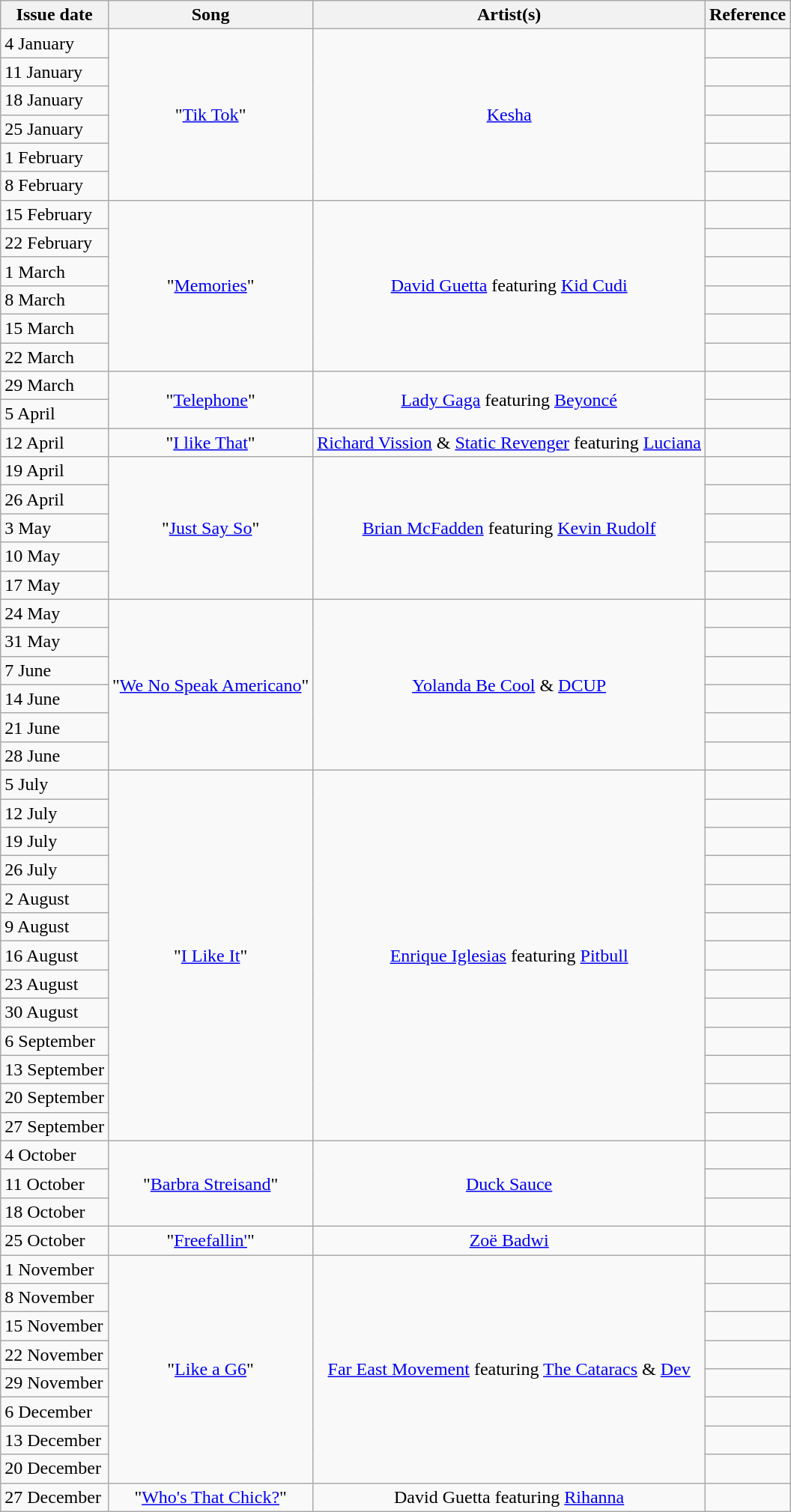<table class="wikitable">
<tr>
<th>Issue date</th>
<th>Song</th>
<th>Artist(s)</th>
<th>Reference</th>
</tr>
<tr>
<td align="left">4 January</td>
<td align="center" rowspan="6">"<a href='#'>Tik Tok</a>"</td>
<td align="center" rowspan="6"><a href='#'>Kesha</a></td>
<td align="center"></td>
</tr>
<tr>
<td align="left">11 January</td>
<td align="center"></td>
</tr>
<tr>
<td align="left">18 January</td>
<td align="center"></td>
</tr>
<tr>
<td align="left">25 January</td>
<td align="center"></td>
</tr>
<tr>
<td align="left">1 February</td>
<td align="center"></td>
</tr>
<tr>
<td align="left">8 February</td>
<td align="center"></td>
</tr>
<tr>
<td align="left">15 February</td>
<td align="center" rowspan="6">"<a href='#'>Memories</a>"</td>
<td align="center" rowspan="6"><a href='#'>David Guetta</a> featuring <a href='#'>Kid Cudi</a></td>
<td align="center"></td>
</tr>
<tr>
<td align="left">22 February</td>
<td align="center"></td>
</tr>
<tr>
<td align="left">1 March</td>
<td align="center"></td>
</tr>
<tr>
<td align="left">8 March</td>
<td align="center"></td>
</tr>
<tr>
<td align="left">15 March</td>
<td align="center"></td>
</tr>
<tr>
<td align="left">22 March</td>
<td align="center"></td>
</tr>
<tr>
<td align="left">29 March</td>
<td align="center" rowspan="2">"<a href='#'>Telephone</a>"</td>
<td align="center" rowspan="2"><a href='#'>Lady Gaga</a> featuring <a href='#'>Beyoncé</a></td>
<td align="center"></td>
</tr>
<tr>
<td align="left">5 April</td>
<td align="center"></td>
</tr>
<tr>
<td align="left">12 April</td>
<td align="center">"<a href='#'>I like That</a>"</td>
<td align="center"><a href='#'>Richard Vission</a> & <a href='#'>Static Revenger</a> featuring <a href='#'>Luciana</a></td>
<td align="center"></td>
</tr>
<tr>
<td align="left">19 April</td>
<td align="center" rowspan="5">"<a href='#'>Just Say So</a>"</td>
<td align="center" rowspan="5"><a href='#'>Brian McFadden</a> featuring <a href='#'>Kevin Rudolf</a></td>
<td align="center"></td>
</tr>
<tr>
<td align="left">26 April</td>
<td align="center"></td>
</tr>
<tr>
<td align="left">3 May</td>
<td align="center"></td>
</tr>
<tr>
<td align="left">10 May</td>
<td align="center"></td>
</tr>
<tr>
<td align="left">17 May</td>
<td align="center"></td>
</tr>
<tr>
<td align="left">24 May</td>
<td align="center" rowspan="6">"<a href='#'>We No Speak Americano</a>"</td>
<td align="center" rowspan="6"><a href='#'>Yolanda Be Cool</a> & <a href='#'>DCUP</a></td>
<td align="center"></td>
</tr>
<tr>
<td align="left">31 May</td>
<td align="center"></td>
</tr>
<tr>
<td align="left">7 June</td>
<td align="center"></td>
</tr>
<tr>
<td align="left">14 June</td>
<td align="center"></td>
</tr>
<tr>
<td align="left">21 June</td>
<td align="center"></td>
</tr>
<tr>
<td align="left">28 June</td>
<td align="center"></td>
</tr>
<tr>
<td align="left">5 July</td>
<td align="center" rowspan="13">"<a href='#'>I Like It</a>"</td>
<td align="center" rowspan="13"><a href='#'>Enrique Iglesias</a> featuring <a href='#'>Pitbull</a></td>
<td align="center"></td>
</tr>
<tr>
<td align="left">12 July</td>
<td align="center"></td>
</tr>
<tr>
<td align="left">19 July</td>
<td align="center"></td>
</tr>
<tr>
<td align="left">26 July</td>
<td align="center"></td>
</tr>
<tr>
<td align="left">2 August</td>
<td align="center"></td>
</tr>
<tr>
<td align="left">9 August</td>
<td align="center"></td>
</tr>
<tr>
<td align="left">16 August</td>
<td align="center"></td>
</tr>
<tr>
<td align="left">23 August</td>
<td align="center"></td>
</tr>
<tr>
<td align="left">30 August</td>
<td align="center"></td>
</tr>
<tr>
<td align="left">6 September</td>
<td align="center"></td>
</tr>
<tr>
<td align="left">13 September</td>
<td align="center"></td>
</tr>
<tr>
<td align="left">20 September</td>
<td align="center"></td>
</tr>
<tr>
<td align="left">27 September</td>
<td align="center"></td>
</tr>
<tr>
<td align="left">4 October</td>
<td align="center" rowspan="3">"<a href='#'>Barbra Streisand</a>"</td>
<td align="center" rowspan="3"><a href='#'>Duck Sauce</a></td>
<td align="center"></td>
</tr>
<tr>
<td align="left">11 October</td>
<td align="center"></td>
</tr>
<tr>
<td align="left">18 October</td>
<td align="center"></td>
</tr>
<tr>
<td align="left">25 October</td>
<td align="center">"<a href='#'>Freefallin'</a>"</td>
<td align="center"><a href='#'>Zoë Badwi</a></td>
<td align="center"></td>
</tr>
<tr>
<td align="left">1 November</td>
<td align="center" rowspan="8">"<a href='#'>Like a G6</a>"</td>
<td align="center" rowspan="8"><a href='#'>Far East Movement</a> featuring <a href='#'>The Cataracs</a> & <a href='#'>Dev</a></td>
<td align="center"></td>
</tr>
<tr>
<td align="left">8 November</td>
<td align="center"></td>
</tr>
<tr>
<td align="left">15 November</td>
<td align="center"></td>
</tr>
<tr>
<td align="left">22 November</td>
<td align="center"></td>
</tr>
<tr>
<td align="left">29 November</td>
<td align="center"></td>
</tr>
<tr>
<td align="left">6 December</td>
<td align="center"></td>
</tr>
<tr>
<td align="left">13 December</td>
<td align="center"></td>
</tr>
<tr>
<td align="left">20 December</td>
<td align="center"></td>
</tr>
<tr>
<td align="left">27 December</td>
<td align="center">"<a href='#'>Who's That Chick?</a>"</td>
<td align="center">David Guetta featuring <a href='#'>Rihanna</a></td>
<td align="center"></td>
</tr>
</table>
